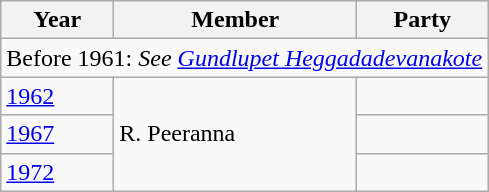<table class="wikitable sortable">
<tr>
<th>Year</th>
<th>Member</th>
<th colspan="2">Party</th>
</tr>
<tr>
<td colspan=4>Before 1961: <em>See <a href='#'>Gundlupet Heggadadevanakote</a></em></td>
</tr>
<tr>
<td><a href='#'>1962</a></td>
<td rowspan=3>R. Peeranna</td>
<td></td>
</tr>
<tr>
<td><a href='#'>1967</a></td>
<td></td>
</tr>
<tr>
<td><a href='#'>1972</a></td>
<td></td>
</tr>
</table>
